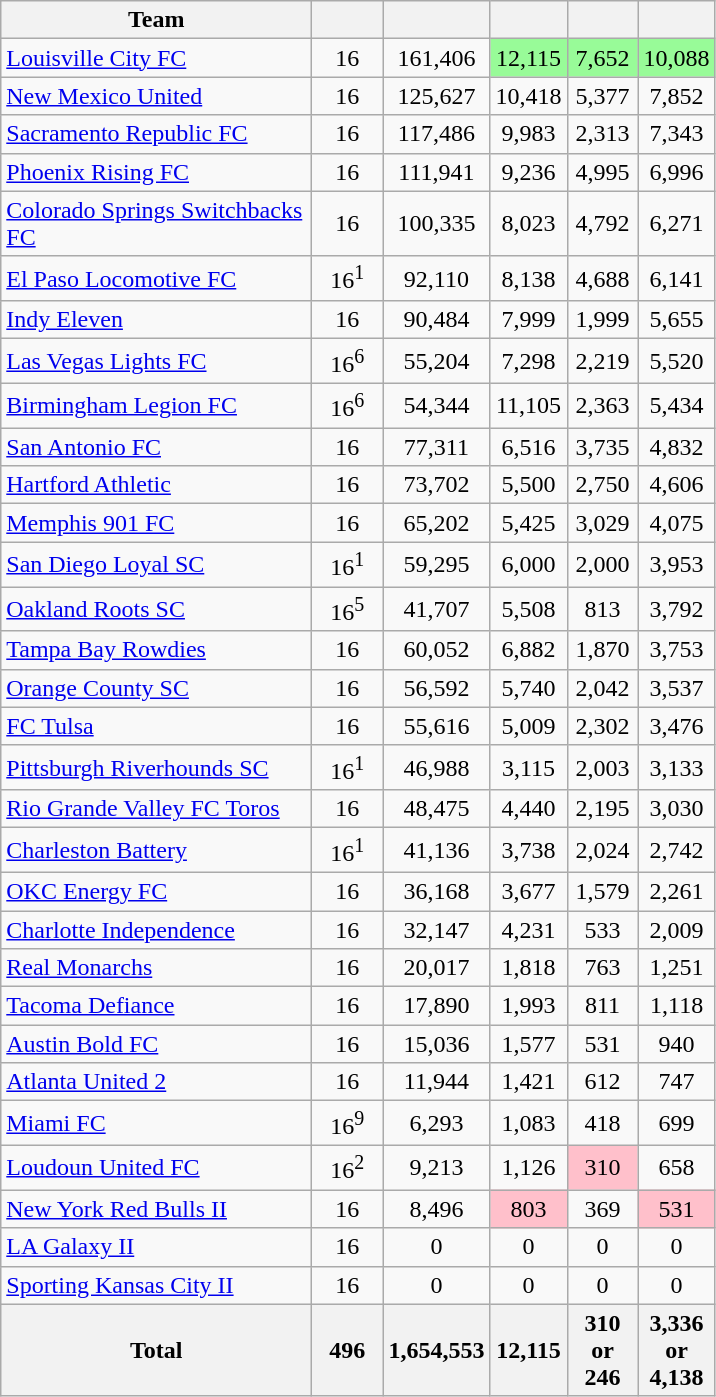<table class="wikitable sortable">
<tr>
<th width=200>Team</th>
<th width=40></th>
<th width=40></th>
<th width=40></th>
<th width=40></th>
<th width=40></th>
</tr>
<tr align="center">
<td align="left"><a href='#'>Louisville City FC</a></td>
<td>16</td>
<td>161,406</td>
<td bgcolor="#98fb98">12,115</td>
<td bgcolor="#98fb98">7,652</td>
<td bgcolor="#98fb98">10,088</td>
</tr>
<tr align="center">
<td align="left"><a href='#'>New Mexico United</a></td>
<td>16</td>
<td>125,627</td>
<td>10,418</td>
<td>5,377</td>
<td>7,852</td>
</tr>
<tr align="center">
<td align="left"><a href='#'>Sacramento Republic FC</a></td>
<td>16</td>
<td>117,486</td>
<td>9,983</td>
<td>2,313</td>
<td>7,343</td>
</tr>
<tr align="center">
<td align="left"><a href='#'>Phoenix Rising FC</a></td>
<td>16</td>
<td>111,941</td>
<td>9,236</td>
<td>4,995</td>
<td>6,996</td>
</tr>
<tr align="center">
<td align="left"><a href='#'>Colorado Springs Switchbacks FC</a></td>
<td>16</td>
<td>100,335</td>
<td>8,023</td>
<td>4,792</td>
<td>6,271</td>
</tr>
<tr align="center">
<td align="left"><a href='#'>El Paso Locomotive FC</a></td>
<td>16<sup>1</sup></td>
<td>92,110</td>
<td>8,138</td>
<td>4,688</td>
<td>6,141</td>
</tr>
<tr align="center">
<td align="left"><a href='#'>Indy Eleven</a></td>
<td>16</td>
<td>90,484</td>
<td>7,999</td>
<td>1,999</td>
<td>5,655</td>
</tr>
<tr align="center">
<td align="left"><a href='#'>Las Vegas Lights FC</a></td>
<td>16<sup>6</sup></td>
<td>55,204</td>
<td>7,298</td>
<td>2,219</td>
<td>5,520</td>
</tr>
<tr align="center">
<td align="left"><a href='#'>Birmingham Legion FC</a></td>
<td>16<sup>6</sup></td>
<td>54,344</td>
<td>11,105</td>
<td>2,363</td>
<td>5,434</td>
</tr>
<tr align="center">
<td align="left"><a href='#'>San Antonio FC</a></td>
<td>16</td>
<td>77,311</td>
<td>6,516</td>
<td>3,735</td>
<td>4,832</td>
</tr>
<tr align="center">
<td align="left"><a href='#'>Hartford Athletic</a></td>
<td>16</td>
<td>73,702</td>
<td>5,500</td>
<td>2,750</td>
<td>4,606</td>
</tr>
<tr align="center">
<td align="left"><a href='#'>Memphis 901 FC</a></td>
<td>16</td>
<td>65,202</td>
<td>5,425</td>
<td>3,029</td>
<td>4,075</td>
</tr>
<tr align="center">
<td align="left"><a href='#'>San Diego Loyal SC</a></td>
<td>16<sup>1</sup></td>
<td>59,295</td>
<td>6,000</td>
<td>2,000</td>
<td>3,953</td>
</tr>
<tr align=center>
<td align=left><a href='#'>Oakland Roots SC</a></td>
<td>16<sup>5</sup></td>
<td>41,707</td>
<td>5,508</td>
<td>813</td>
<td>3,792</td>
</tr>
<tr align="center">
<td align="left"><a href='#'>Tampa Bay Rowdies</a></td>
<td>16</td>
<td>60,052</td>
<td>6,882</td>
<td>1,870</td>
<td>3,753</td>
</tr>
<tr align="center">
<td align="left"><a href='#'>Orange County SC</a></td>
<td>16</td>
<td>56,592</td>
<td>5,740</td>
<td>2,042</td>
<td>3,537</td>
</tr>
<tr align="center">
<td align="left"><a href='#'>FC Tulsa</a></td>
<td>16</td>
<td>55,616</td>
<td>5,009</td>
<td>2,302</td>
<td>3,476</td>
</tr>
<tr align="center">
<td align="left"><a href='#'>Pittsburgh Riverhounds SC</a></td>
<td>16<sup>1</sup></td>
<td>46,988</td>
<td>3,115</td>
<td>2,003</td>
<td>3,133</td>
</tr>
<tr align="center">
<td align="left"><a href='#'>Rio Grande Valley FC Toros</a></td>
<td>16</td>
<td>48,475</td>
<td>4,440</td>
<td>2,195</td>
<td>3,030</td>
</tr>
<tr align="center">
<td align="left"><a href='#'>Charleston Battery</a></td>
<td>16<sup>1</sup></td>
<td>41,136</td>
<td>3,738</td>
<td>2,024</td>
<td>2,742</td>
</tr>
<tr align="center">
<td align="left"><a href='#'>OKC Energy FC</a></td>
<td>16</td>
<td>36,168</td>
<td>3,677</td>
<td>1,579</td>
<td>2,261</td>
</tr>
<tr align="center">
<td align="left"><a href='#'>Charlotte Independence</a></td>
<td>16</td>
<td>32,147</td>
<td>4,231</td>
<td>533</td>
<td>2,009</td>
</tr>
<tr align="center">
<td align="left"><a href='#'>Real Monarchs</a></td>
<td>16</td>
<td>20,017</td>
<td>1,818</td>
<td>763</td>
<td>1,251</td>
</tr>
<tr align="center">
<td align="left"><a href='#'>Tacoma Defiance</a></td>
<td>16</td>
<td>17,890</td>
<td>1,993</td>
<td>811</td>
<td>1,118</td>
</tr>
<tr align="center">
<td align="left"><a href='#'>Austin Bold FC</a></td>
<td>16</td>
<td>15,036</td>
<td>1,577</td>
<td>531</td>
<td>940</td>
</tr>
<tr align="center">
<td align="left"><a href='#'>Atlanta United 2</a></td>
<td>16</td>
<td>11,944</td>
<td>1,421</td>
<td>612</td>
<td>747</td>
</tr>
<tr align="center">
<td align="left"><a href='#'>Miami FC</a></td>
<td>16<sup>9</sup></td>
<td>6,293</td>
<td>1,083</td>
<td>418</td>
<td>699</td>
</tr>
<tr align="center">
<td align="left"><a href='#'>Loudoun United FC</a></td>
<td>16<sup>2</sup></td>
<td>9,213</td>
<td>1,126</td>
<td bgcolor="#ffc0cb">310</td>
<td>658</td>
</tr>
<tr align="center">
<td align="left"><a href='#'>New York Red Bulls II</a></td>
<td>16</td>
<td>8,496</td>
<td bgcolor="#ffc0cb">803</td>
<td>369</td>
<td bgcolor="#ffc0cb">531</td>
</tr>
<tr align="center">
<td align="left"><a href='#'>LA Galaxy II</a></td>
<td>16</td>
<td>0</td>
<td>0</td>
<td>0</td>
<td>0</td>
</tr>
<tr align="center">
<td align="left"><a href='#'>Sporting Kansas City II</a></td>
<td>16</td>
<td>0</td>
<td>0</td>
<td>0</td>
<td>0</td>
</tr>
<tr align="center">
<th align="left">Total</th>
<th>496</th>
<th>1,654,553</th>
<th>12,115</th>
<th>310 or 246</th>
<th>3,336 or 4,138</th>
</tr>
</table>
